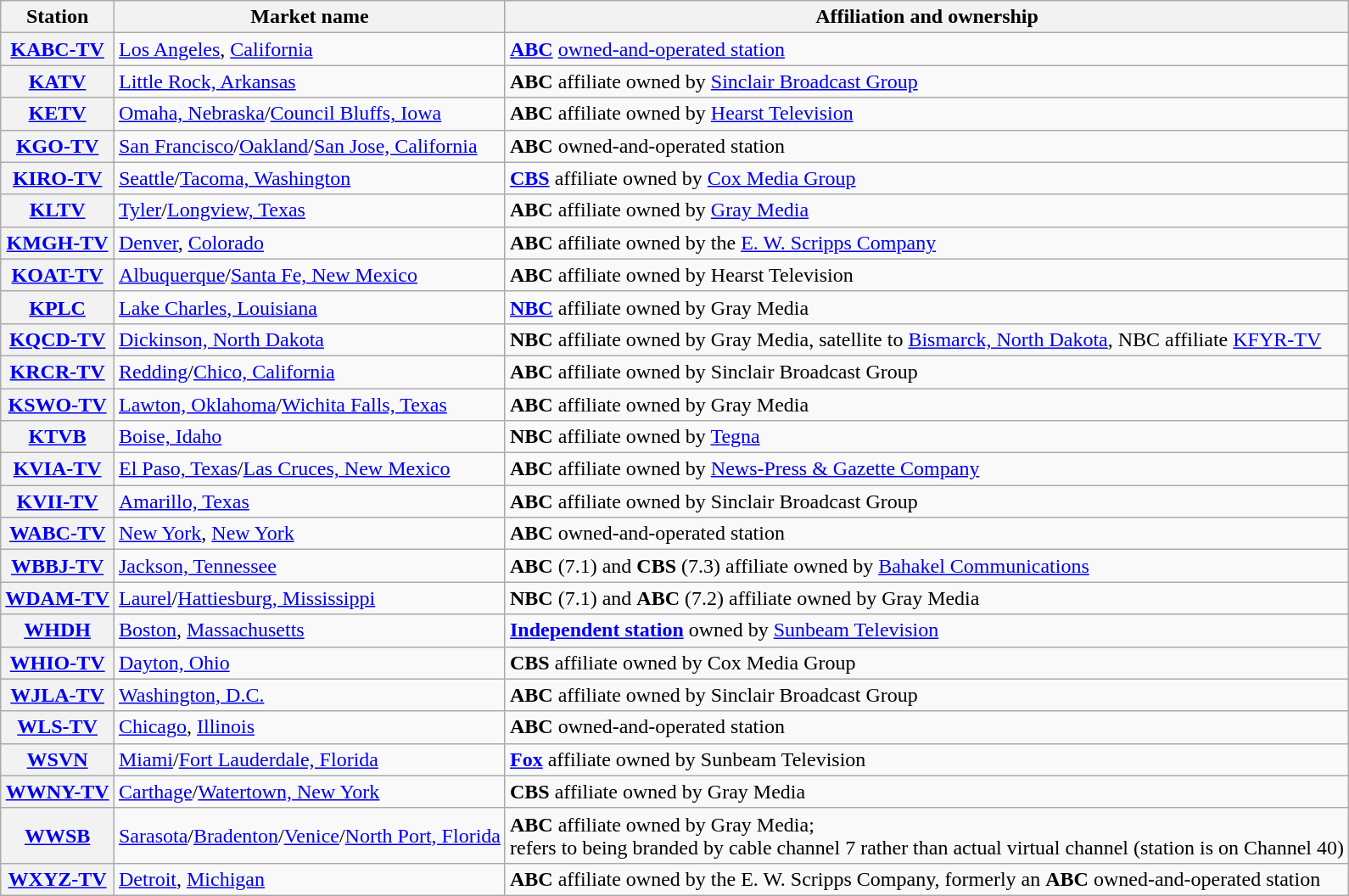<table class="wikitable sortable">
<tr>
<th scope="col">Station</th>
<th scope="col">Market name</th>
<th scope="col">Affiliation and ownership</th>
</tr>
<tr>
<th scope="row"><a href='#'>KABC-TV</a></th>
<td><a href='#'>Los Angeles</a>, <a href='#'>California</a></td>
<td><strong><a href='#'>ABC</a></strong> <a href='#'>owned-and-operated station</a></td>
</tr>
<tr>
<th scope="row"><a href='#'>KATV</a></th>
<td><a href='#'>Little Rock, Arkansas</a></td>
<td><strong>ABC</strong> affiliate owned by <a href='#'>Sinclair Broadcast Group</a></td>
</tr>
<tr>
<th scope="row"><a href='#'>KETV</a></th>
<td><a href='#'>Omaha, Nebraska</a>/<a href='#'>Council Bluffs, Iowa</a></td>
<td><strong>ABC</strong> affiliate owned by <a href='#'>Hearst Television</a></td>
</tr>
<tr>
<th scope="row"><a href='#'>KGO-TV</a></th>
<td><a href='#'>San Francisco</a>/<a href='#'>Oakland</a>/<a href='#'>San Jose, California</a></td>
<td><strong>ABC</strong> owned-and-operated station</td>
</tr>
<tr>
<th scope="row"><a href='#'>KIRO-TV</a></th>
<td><a href='#'>Seattle</a>/<a href='#'>Tacoma, Washington</a></td>
<td><strong><a href='#'>CBS</a></strong> affiliate owned by <a href='#'>Cox Media Group</a></td>
</tr>
<tr>
<th scope="row"><a href='#'>KLTV</a></th>
<td><a href='#'>Tyler</a>/<a href='#'>Longview, Texas</a></td>
<td><strong>ABC</strong> affiliate owned by <a href='#'>Gray Media</a></td>
</tr>
<tr>
<th scope="row"><a href='#'>KMGH-TV</a></th>
<td><a href='#'>Denver</a>, <a href='#'>Colorado</a></td>
<td><strong>ABC</strong> affiliate owned by the <a href='#'>E. W. Scripps Company</a></td>
</tr>
<tr>
<th scope="row"><a href='#'>KOAT-TV</a></th>
<td><a href='#'>Albuquerque</a>/<a href='#'>Santa Fe, New Mexico</a></td>
<td><strong>ABC</strong> affiliate owned by Hearst Television</td>
</tr>
<tr>
<th scope="row"><a href='#'>KPLC</a></th>
<td><a href='#'>Lake Charles, Louisiana</a></td>
<td><strong><a href='#'>NBC</a></strong> affiliate owned by Gray Media</td>
</tr>
<tr>
<th scope="row"><a href='#'>KQCD-TV</a></th>
<td><a href='#'>Dickinson, North Dakota</a></td>
<td><strong>NBC</strong> affiliate owned by Gray Media, satellite to <a href='#'>Bismarck, North Dakota</a>, NBC affiliate <a href='#'>KFYR-TV</a></td>
</tr>
<tr>
<th scope="row"><a href='#'>KRCR-TV</a></th>
<td><a href='#'>Redding</a>/<a href='#'>Chico, California</a></td>
<td><strong>ABC</strong> affiliate owned by Sinclair Broadcast Group</td>
</tr>
<tr>
<th scope="row"><a href='#'>KSWO-TV</a></th>
<td><a href='#'>Lawton, Oklahoma</a>/<a href='#'>Wichita Falls, Texas</a></td>
<td><strong>ABC</strong> affiliate owned by Gray Media</td>
</tr>
<tr>
<th scope="row"><a href='#'>KTVB</a></th>
<td><a href='#'>Boise, Idaho</a></td>
<td><strong>NBC</strong> affiliate owned by <a href='#'>Tegna</a></td>
</tr>
<tr>
<th scope="row"><a href='#'>KVIA-TV</a></th>
<td><a href='#'>El Paso, Texas</a>/<a href='#'>Las Cruces, New Mexico</a></td>
<td><strong>ABC</strong> affiliate owned by <a href='#'>News-Press & Gazette Company</a></td>
</tr>
<tr>
<th scope="row"><a href='#'>KVII-TV</a></th>
<td><a href='#'>Amarillo, Texas</a></td>
<td><strong>ABC</strong> affiliate owned by Sinclair Broadcast Group</td>
</tr>
<tr>
<th scope="row"><a href='#'>WABC-TV</a></th>
<td><a href='#'>New York</a>, <a href='#'>New York</a></td>
<td><strong>ABC</strong> owned-and-operated station</td>
</tr>
<tr>
<th scope="row"><a href='#'>WBBJ-TV</a></th>
<td><a href='#'>Jackson, Tennessee</a></td>
<td><strong>ABC</strong> (7.1) and <strong>CBS</strong> (7.3) affiliate owned by <a href='#'>Bahakel Communications</a></td>
</tr>
<tr>
<th scope="row"><a href='#'>WDAM-TV</a></th>
<td><a href='#'>Laurel</a>/<a href='#'>Hattiesburg, Mississippi</a></td>
<td><strong>NBC</strong> (7.1) and <strong>ABC</strong> (7.2) affiliate owned by Gray Media</td>
</tr>
<tr>
<th scope="row"><a href='#'>WHDH</a></th>
<td><a href='#'>Boston</a>, <a href='#'>Massachusetts</a></td>
<td><strong><a href='#'>Independent station</a></strong> owned by <a href='#'>Sunbeam Television</a></td>
</tr>
<tr>
<th scope="row"><a href='#'>WHIO-TV</a></th>
<td><a href='#'>Dayton, Ohio</a></td>
<td><strong>CBS</strong> affiliate owned by Cox Media Group</td>
</tr>
<tr>
<th scope="row"><a href='#'>WJLA-TV</a></th>
<td><a href='#'>Washington, D.C.</a></td>
<td><strong>ABC</strong> affiliate owned by Sinclair Broadcast Group</td>
</tr>
<tr>
<th scope="row"><a href='#'>WLS-TV</a></th>
<td><a href='#'>Chicago</a>, <a href='#'>Illinois</a></td>
<td><strong>ABC</strong> owned-and-operated station</td>
</tr>
<tr>
<th scope="row"><a href='#'>WSVN</a></th>
<td><a href='#'>Miami</a>/<a href='#'>Fort Lauderdale, Florida</a></td>
<td><strong><a href='#'>Fox</a></strong> affiliate owned by Sunbeam Television</td>
</tr>
<tr>
<th scope="row"><a href='#'>WWNY-TV</a></th>
<td><a href='#'>Carthage</a>/<a href='#'>Watertown, New York</a></td>
<td><strong>CBS</strong> affiliate owned by Gray Media</td>
</tr>
<tr>
<th scope="row"><a href='#'>WWSB</a></th>
<td><a href='#'>Sarasota</a>/<a href='#'>Bradenton</a>/<a href='#'>Venice</a>/<a href='#'>North Port, Florida</a></td>
<td><strong>ABC</strong> affiliate owned by Gray Media;<br>refers to being branded by cable channel 7 rather than actual virtual channel (station is on Channel 40)</td>
</tr>
<tr>
<th scope="row"><a href='#'>WXYZ-TV</a></th>
<td><a href='#'>Detroit</a>, <a href='#'>Michigan</a></td>
<td><strong>ABC</strong> affiliate owned by the E. W. Scripps Company, formerly an <strong>ABC</strong> owned-and-operated station</td>
</tr>
</table>
